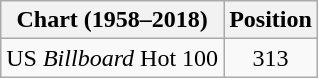<table class="wikitable plainrowheaders">
<tr>
<th>Chart (1958–2018)</th>
<th>Position</th>
</tr>
<tr>
<td>US <em>Billboard</em> Hot 100</td>
<td style="text-align:center;">313</td>
</tr>
</table>
